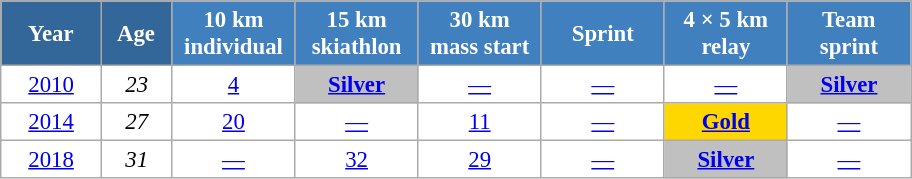<table class="wikitable" style="font-size:95%; text-align:center; border:grey solid 1px; border-collapse:collapse; background:#ffffff;">
<tr>
<th style="background-color:#369; color:white; width:60px;"> Year </th>
<th style="background-color:#369; color:white; width:40px;"> Age </th>
<th style="background-color:#4180be; color:white; width:75px;"> 10 km <br> individual </th>
<th style="background-color:#4180be; color:white; width:75px;"> 15 km <br> skiathlon </th>
<th style="background-color:#4180be; color:white; width:75px;"> 30 km <br> mass start </th>
<th style="background-color:#4180be; color:white; width:75px;"> Sprint </th>
<th style="background-color:#4180be; color:white; width:75px;"> 4 × 5 km <br> relay </th>
<th style="background-color:#4180be; color:white; width:75px;"> Team <br> sprint </th>
</tr>
<tr>
<td><a href='#'>2010</a></td>
<td><em>23</em></td>
<td><a href='#'>4</a></td>
<td style="background:silver;"><a href='#'><strong>Silver</strong></a></td>
<td><a href='#'>—</a></td>
<td><a href='#'>—</a></td>
<td><a href='#'>—</a></td>
<td style="background:silver;"><a href='#'><strong>Silver</strong></a></td>
</tr>
<tr>
<td><a href='#'>2014</a></td>
<td><em>27</em></td>
<td><a href='#'>20</a></td>
<td><a href='#'>—</a></td>
<td><a href='#'>11</a></td>
<td><a href='#'>—</a></td>
<td style="background:gold;"><a href='#'><strong>Gold</strong></a></td>
<td><a href='#'>—</a></td>
</tr>
<tr>
<td><a href='#'>2018</a></td>
<td><em>31</em></td>
<td><a href='#'>—</a></td>
<td><a href='#'>32</a></td>
<td><a href='#'>29</a></td>
<td><a href='#'>—</a></td>
<td style="background:silver;"><a href='#'><strong>Silver</strong></a></td>
<td><a href='#'>—</a></td>
</tr>
</table>
